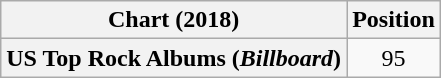<table class="wikitable plainrowheaders">
<tr>
<th>Chart (2018)</th>
<th>Position</th>
</tr>
<tr>
<th scope="row">US Top Rock Albums (<em>Billboard</em>)</th>
<td style="text-align:center;">95</td>
</tr>
</table>
